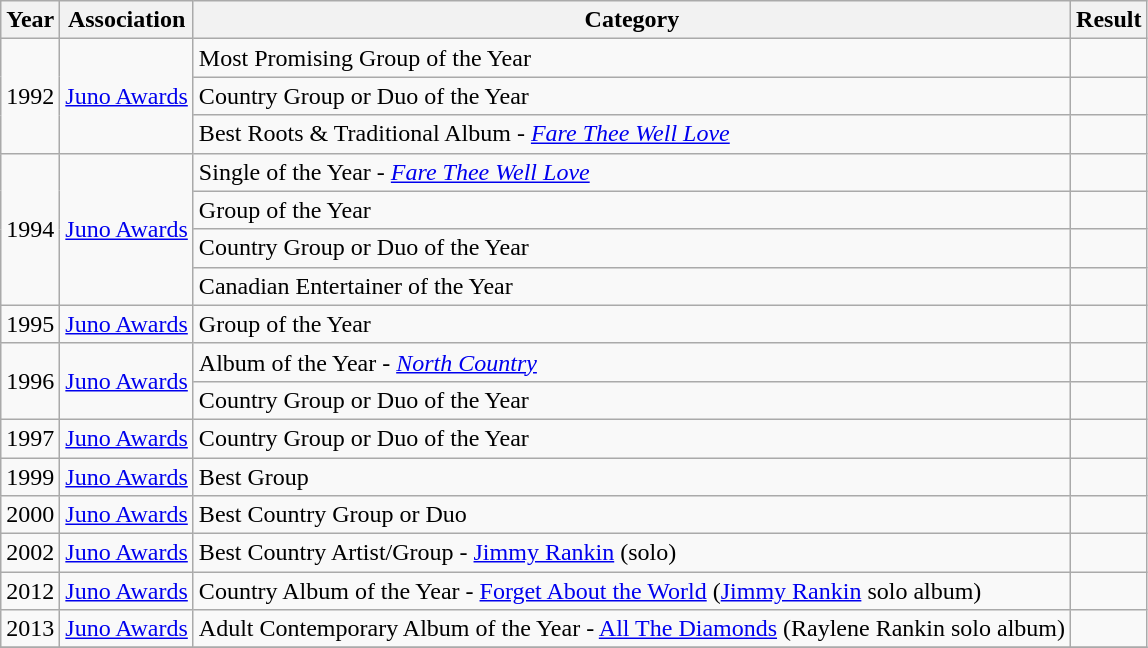<table class="wikitable">
<tr>
<th>Year</th>
<th>Association</th>
<th>Category</th>
<th>Result</th>
</tr>
<tr>
<td rowspan="3">1992</td>
<td rowspan="3"><a href='#'>Juno Awards</a></td>
<td>Most Promising Group of the Year</td>
<td></td>
</tr>
<tr>
<td>Country Group or Duo of the Year</td>
<td></td>
</tr>
<tr>
<td>Best Roots & Traditional Album - <em><a href='#'>Fare Thee Well Love</a></em></td>
<td></td>
</tr>
<tr>
<td rowspan="4">1994</td>
<td rowspan="4"><a href='#'>Juno Awards</a></td>
<td>Single of the Year -  <em><a href='#'>Fare Thee Well Love</a></em></td>
<td></td>
</tr>
<tr>
<td>Group of the Year</td>
<td></td>
</tr>
<tr>
<td>Country Group or Duo of the Year</td>
<td></td>
</tr>
<tr>
<td>Canadian Entertainer of the Year</td>
<td></td>
</tr>
<tr>
<td rowspan="1">1995</td>
<td rowspan="1"><a href='#'>Juno Awards</a></td>
<td>Group of the Year</td>
<td></td>
</tr>
<tr>
<td rowspan="2">1996</td>
<td rowspan="2"><a href='#'>Juno Awards</a></td>
<td>Album of the Year -  <em><a href='#'>North Country</a></em></td>
<td></td>
</tr>
<tr>
<td>Country Group or Duo of the Year</td>
<td></td>
</tr>
<tr>
<td rowspan="1">1997</td>
<td rowspan="1"><a href='#'>Juno Awards</a></td>
<td>Country Group or Duo of the Year</td>
<td></td>
</tr>
<tr>
<td rowspan="1">1999</td>
<td rowspan="1"><a href='#'>Juno Awards</a></td>
<td>Best Group</td>
<td></td>
</tr>
<tr>
<td rowspan="1">2000</td>
<td rowspan="1"><a href='#'>Juno Awards</a></td>
<td>Best Country Group or Duo</td>
<td></td>
</tr>
<tr>
<td rowspan="1">2002</td>
<td rowspan="1"><a href='#'>Juno Awards</a></td>
<td>Best Country Artist/Group - <a href='#'>Jimmy Rankin</a> (solo)</td>
<td></td>
</tr>
<tr>
<td rowspan="1">2012</td>
<td rowspan="1"><a href='#'>Juno Awards</a></td>
<td>Country Album of the Year - <a href='#'>Forget About the World</a> (<a href='#'>Jimmy Rankin</a> solo album)</td>
<td></td>
</tr>
<tr>
<td rowspan="1">2013</td>
<td rowspan="1"><a href='#'>Juno Awards</a></td>
<td>Adult Contemporary Album of the Year - <a href='#'>All The Diamonds</a> (Raylene Rankin solo album)</td>
<td></td>
</tr>
<tr>
</tr>
</table>
